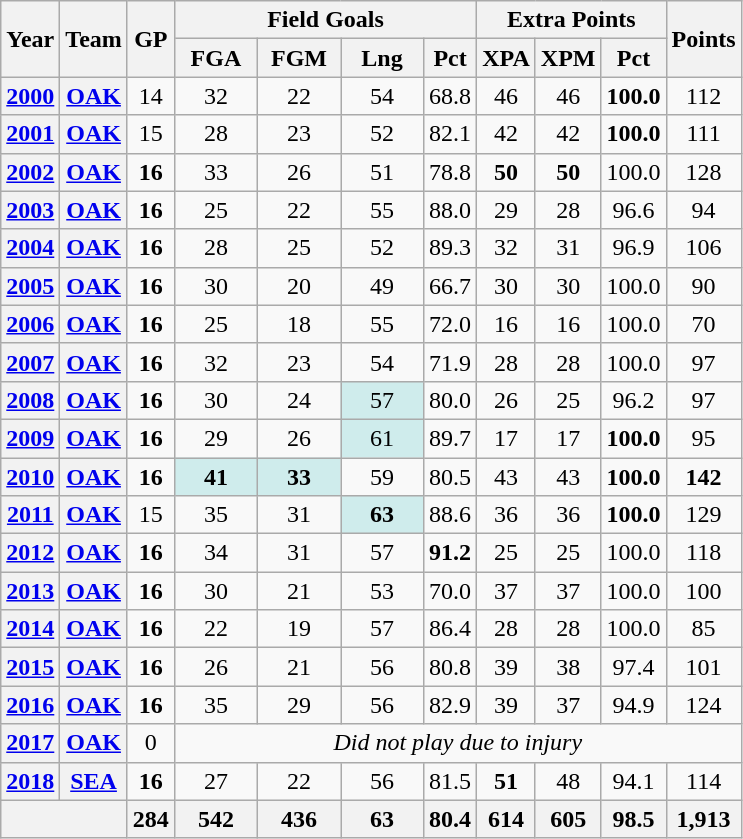<table class="wikitable" style="text-align:center;">
<tr>
<th rowspan="2">Year</th>
<th rowspan="2">Team</th>
<th rowspan="2">GP</th>
<th colspan="4">Field Goals</th>
<th colspan="3">Extra Points</th>
<th rowspan="2">Points</th>
</tr>
<tr>
<th>FGA</th>
<th>FGM</th>
<th>Lng</th>
<th>Pct</th>
<th>XPA</th>
<th>XPM</th>
<th>Pct</th>
</tr>
<tr>
<th><a href='#'>2000</a></th>
<th><a href='#'>OAK</a></th>
<td>14</td>
<td>32</td>
<td>22</td>
<td>54</td>
<td>68.8</td>
<td>46</td>
<td>46</td>
<td><strong>100.0</strong></td>
<td>112</td>
</tr>
<tr>
<th><a href='#'>2001</a></th>
<th><a href='#'>OAK</a></th>
<td>15</td>
<td>28</td>
<td>23</td>
<td>52</td>
<td>82.1</td>
<td>42</td>
<td>42</td>
<td><strong>100.0</strong></td>
<td>111</td>
</tr>
<tr>
<th><a href='#'>2002</a></th>
<th><a href='#'>OAK</a></th>
<td><strong>16</strong></td>
<td>33</td>
<td>26</td>
<td>51</td>
<td>78.8</td>
<td><strong>50</strong></td>
<td><strong>50</strong></td>
<td>100.0</td>
<td>128</td>
</tr>
<tr>
<th><a href='#'>2003</a></th>
<th><a href='#'>OAK</a></th>
<td><strong>16</strong></td>
<td>25</td>
<td>22</td>
<td>55</td>
<td>88.0</td>
<td>29</td>
<td>28</td>
<td>96.6</td>
<td>94</td>
</tr>
<tr>
<th><a href='#'>2004</a></th>
<th><a href='#'>OAK</a></th>
<td><strong>16</strong></td>
<td>28</td>
<td>25</td>
<td>52</td>
<td>89.3</td>
<td>32</td>
<td>31</td>
<td>96.9</td>
<td>106</td>
</tr>
<tr>
<th><a href='#'>2005</a></th>
<th><a href='#'>OAK</a></th>
<td><strong>16</strong></td>
<td>30</td>
<td>20</td>
<td>49</td>
<td>66.7</td>
<td>30</td>
<td>30</td>
<td>100.0</td>
<td>90</td>
</tr>
<tr>
<th><a href='#'>2006</a></th>
<th><a href='#'>OAK</a></th>
<td><strong>16</strong></td>
<td>25</td>
<td>18</td>
<td>55</td>
<td>72.0</td>
<td>16</td>
<td>16</td>
<td>100.0</td>
<td>70</td>
</tr>
<tr>
<th><a href='#'>2007</a></th>
<th><a href='#'>OAK</a></th>
<td><strong>16</strong></td>
<td>32</td>
<td>23</td>
<td>54</td>
<td>71.9</td>
<td>28</td>
<td>28</td>
<td>100.0</td>
<td>97</td>
</tr>
<tr>
<th><a href='#'>2008</a></th>
<th><a href='#'>OAK</a></th>
<td><strong>16</strong></td>
<td>30</td>
<td>24</td>
<td style="background:#cfecec; width:3em;">57</td>
<td>80.0</td>
<td>26</td>
<td>25</td>
<td>96.2</td>
<td>97</td>
</tr>
<tr>
<th><a href='#'>2009</a></th>
<th><a href='#'>OAK</a></th>
<td><strong>16</strong></td>
<td>29</td>
<td>26</td>
<td style="background:#cfecec; width:3em;">61</td>
<td>89.7</td>
<td>17</td>
<td>17</td>
<td><strong>100.0</strong></td>
<td>95</td>
</tr>
<tr>
<th><a href='#'>2010</a></th>
<th><a href='#'>OAK</a></th>
<td><strong>16</strong></td>
<td style="background:#cfecec; width:3em;"><strong>41</strong></td>
<td style="background:#cfecec; width:3em;"><strong>33</strong></td>
<td>59</td>
<td>80.5</td>
<td>43</td>
<td>43</td>
<td><strong>100.0</strong></td>
<td><strong>142</strong></td>
</tr>
<tr>
<th><a href='#'>2011</a></th>
<th><a href='#'>OAK</a></th>
<td>15</td>
<td>35</td>
<td>31</td>
<td style="background:#cfecec; width:3em;"><strong>63</strong></td>
<td>88.6</td>
<td>36</td>
<td>36</td>
<td><strong>100.0</strong></td>
<td>129</td>
</tr>
<tr>
<th><a href='#'>2012</a></th>
<th><a href='#'>OAK</a></th>
<td><strong>16</strong></td>
<td>34</td>
<td>31</td>
<td>57</td>
<td><strong>91.2</strong></td>
<td>25</td>
<td>25</td>
<td>100.0</td>
<td>118</td>
</tr>
<tr>
<th><a href='#'>2013</a></th>
<th><a href='#'>OAK</a></th>
<td><strong>16</strong></td>
<td>30</td>
<td>21</td>
<td>53</td>
<td>70.0</td>
<td>37</td>
<td>37</td>
<td>100.0</td>
<td>100</td>
</tr>
<tr>
<th><a href='#'>2014</a></th>
<th><a href='#'>OAK</a></th>
<td><strong>16</strong></td>
<td>22</td>
<td>19</td>
<td>57</td>
<td>86.4</td>
<td>28</td>
<td>28</td>
<td>100.0</td>
<td>85</td>
</tr>
<tr>
<th><a href='#'>2015</a></th>
<th><a href='#'>OAK</a></th>
<td><strong>16</strong></td>
<td>26</td>
<td>21</td>
<td>56</td>
<td>80.8</td>
<td>39</td>
<td>38</td>
<td>97.4</td>
<td>101</td>
</tr>
<tr>
<th><a href='#'>2016</a></th>
<th><a href='#'>OAK</a></th>
<td><strong>16</strong></td>
<td>35</td>
<td>29</td>
<td>56</td>
<td>82.9</td>
<td>39</td>
<td>37</td>
<td>94.9</td>
<td>124</td>
</tr>
<tr>
<th><a href='#'>2017</a></th>
<th><a href='#'>OAK</a></th>
<td>0</td>
<td colspan="8"><em>Did not play due to injury</em></td>
</tr>
<tr>
<th><a href='#'>2018</a></th>
<th><a href='#'>SEA</a></th>
<td><strong>16</strong></td>
<td>27</td>
<td>22</td>
<td>56</td>
<td>81.5</td>
<td><strong>51</strong></td>
<td>48</td>
<td>94.1</td>
<td>114</td>
</tr>
<tr>
<th colspan="2"></th>
<th>284</th>
<th>542</th>
<th>436</th>
<th>63</th>
<th>80.4</th>
<th>614</th>
<th>605</th>
<th>98.5</th>
<th>1,913</th>
</tr>
</table>
